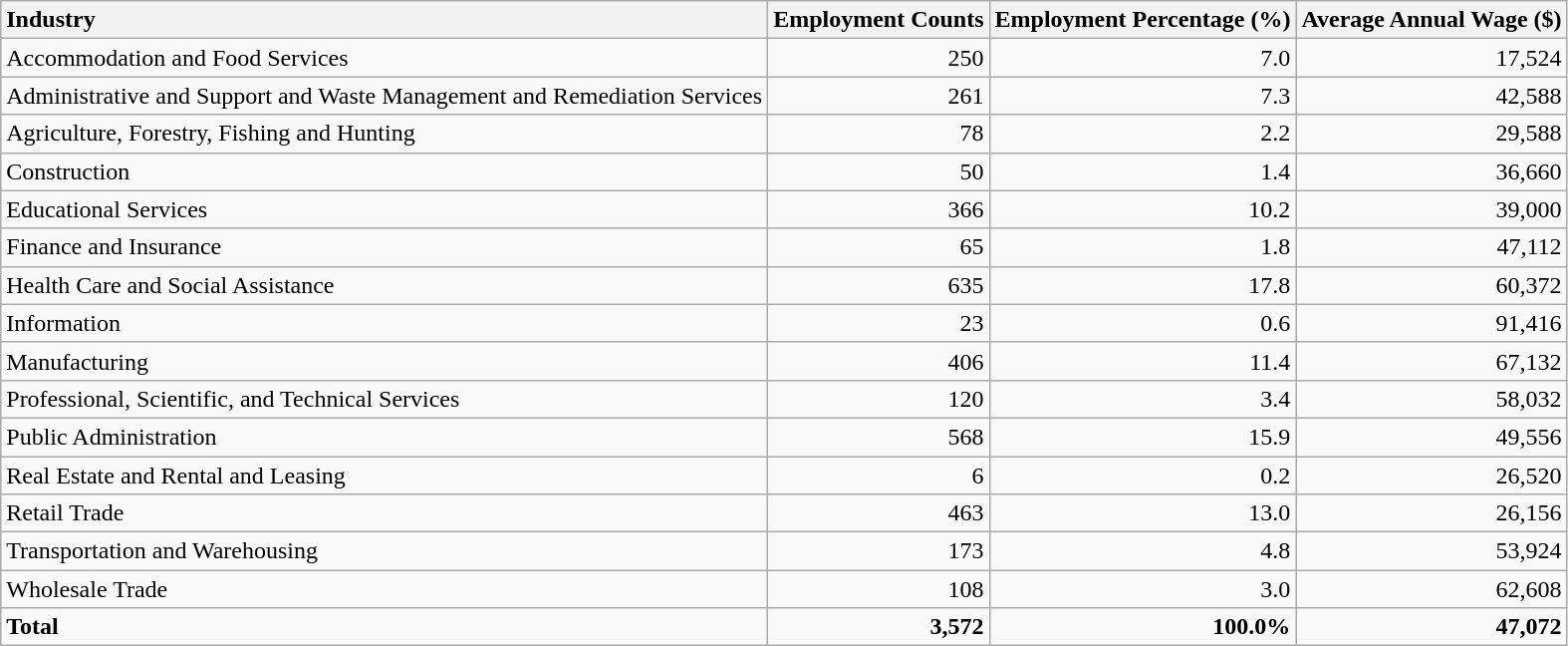<table class="wikitable sortable">
<tr>
<th style="text-align:left;">Industry</th>
<th style="text-align:right;">Employment Counts</th>
<th style="text-align:right;">Employment Percentage (%)</th>
<th style="text-align:right;">Average Annual Wage ($)</th>
</tr>
<tr>
<td style="text-align:left;">Accommodation and Food Services</td>
<td style="text-align:right;">250</td>
<td style="text-align:right;">7.0</td>
<td style="text-align:right;">17,524</td>
</tr>
<tr>
<td style="text-align:left;">Administrative and Support and Waste Management and Remediation Services</td>
<td style="text-align:right;">261</td>
<td style="text-align:right;">7.3</td>
<td style="text-align:right;">42,588</td>
</tr>
<tr>
<td style="text-align:left;">Agriculture, Forestry, Fishing and Hunting</td>
<td style="text-align:right;">78</td>
<td style="text-align:right;">2.2</td>
<td style="text-align:right;">29,588</td>
</tr>
<tr>
<td style="text-align:left;">Construction</td>
<td style="text-align:right;">50</td>
<td style="text-align:right;">1.4</td>
<td style="text-align:right;">36,660</td>
</tr>
<tr>
<td style="text-align:left;">Educational Services</td>
<td style="text-align:right;">366</td>
<td style="text-align:right;">10.2</td>
<td style="text-align:right;">39,000</td>
</tr>
<tr>
<td style="text-align:left;">Finance and Insurance</td>
<td style="text-align:right;">65</td>
<td style="text-align:right;">1.8</td>
<td style="text-align:right;">47,112</td>
</tr>
<tr>
<td style="text-align:left;">Health Care and Social Assistance</td>
<td style="text-align:right;">635</td>
<td style="text-align:right;">17.8</td>
<td style="text-align:right;">60,372</td>
</tr>
<tr>
<td style="text-align:left;">Information</td>
<td style="text-align:right;">23</td>
<td style="text-align:right;">0.6</td>
<td style="text-align:right;">91,416</td>
</tr>
<tr>
<td style="text-align:left;">Manufacturing</td>
<td style="text-align:right;">406</td>
<td style="text-align:right;">11.4</td>
<td style="text-align:right;">67,132</td>
</tr>
<tr>
<td style="text-align:left;">Professional, Scientific, and Technical Services</td>
<td style="text-align:right;">120</td>
<td style="text-align:right;">3.4</td>
<td style="text-align:right;">58,032</td>
</tr>
<tr>
<td style="text-align:left;">Public Administration</td>
<td style="text-align:right;">568</td>
<td style="text-align:right;">15.9</td>
<td style="text-align:right;">49,556</td>
</tr>
<tr>
<td style="text-align:left;">Real Estate and Rental and Leasing</td>
<td style="text-align:right;">6</td>
<td style="text-align:right;">0.2</td>
<td style="text-align:right;">26,520</td>
</tr>
<tr>
<td style="text-align:left;">Retail Trade</td>
<td style="text-align:right;">463</td>
<td style="text-align:right;">13.0</td>
<td style="text-align:right;">26,156</td>
</tr>
<tr>
<td style="text-align:left;">Transportation and Warehousing</td>
<td style="text-align:right;">173</td>
<td style="text-align:right;">4.8</td>
<td style="text-align:right;">53,924</td>
</tr>
<tr>
<td style="text-align:left;">Wholesale Trade</td>
<td style="text-align:right;">108</td>
<td style="text-align:right;">3.0</td>
<td style="text-align:right;">62,608</td>
</tr>
<tr>
<td style="text-align:left; font-weight:bold;"><strong>Total</strong></td>
<td style="text-align:right; font-weight:bold;"><strong>3,572</strong></td>
<td style="text-align:right; font-weight:bold;"><strong>100.0%</strong></td>
<td style="text-align:right; font-weight:bold;"><strong>47,072</strong></td>
</tr>
</table>
